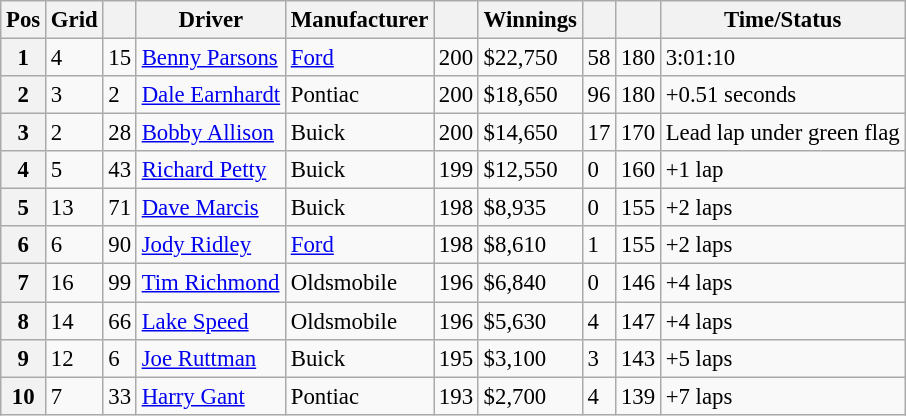<table class="sortable wikitable" style="font-size:95%">
<tr>
<th>Pos</th>
<th>Grid</th>
<th></th>
<th>Driver</th>
<th>Manufacturer</th>
<th></th>
<th>Winnings</th>
<th></th>
<th></th>
<th>Time/Status</th>
</tr>
<tr>
<th>1</th>
<td>4</td>
<td>15</td>
<td><a href='#'>Benny Parsons</a></td>
<td><a href='#'>Ford</a></td>
<td>200</td>
<td>$22,750</td>
<td>58</td>
<td>180</td>
<td>3:01:10</td>
</tr>
<tr>
<th>2</th>
<td>3</td>
<td>2</td>
<td><a href='#'>Dale Earnhardt</a></td>
<td>Pontiac</td>
<td>200</td>
<td>$18,650</td>
<td>96</td>
<td>180</td>
<td>+0.51 seconds</td>
</tr>
<tr>
<th>3</th>
<td>2</td>
<td>28</td>
<td><a href='#'>Bobby Allison</a></td>
<td>Buick</td>
<td>200</td>
<td>$14,650</td>
<td>17</td>
<td>170</td>
<td>Lead lap under green flag</td>
</tr>
<tr>
<th>4</th>
<td>5</td>
<td>43</td>
<td><a href='#'>Richard Petty</a></td>
<td>Buick</td>
<td>199</td>
<td>$12,550</td>
<td>0</td>
<td>160</td>
<td>+1 lap</td>
</tr>
<tr>
<th>5</th>
<td>13</td>
<td>71</td>
<td><a href='#'>Dave Marcis</a></td>
<td>Buick</td>
<td>198</td>
<td>$8,935</td>
<td>0</td>
<td>155</td>
<td>+2 laps</td>
</tr>
<tr>
<th>6</th>
<td>6</td>
<td>90</td>
<td><a href='#'>Jody Ridley</a></td>
<td><a href='#'>Ford</a></td>
<td>198</td>
<td>$8,610</td>
<td>1</td>
<td>155</td>
<td>+2 laps</td>
</tr>
<tr>
<th>7</th>
<td>16</td>
<td>99</td>
<td><a href='#'>Tim Richmond</a></td>
<td>Oldsmobile</td>
<td>196</td>
<td>$6,840</td>
<td>0</td>
<td>146</td>
<td>+4 laps</td>
</tr>
<tr>
<th>8</th>
<td>14</td>
<td>66</td>
<td><a href='#'>Lake Speed</a></td>
<td>Oldsmobile</td>
<td>196</td>
<td>$5,630</td>
<td>4</td>
<td>147</td>
<td>+4 laps</td>
</tr>
<tr>
<th>9</th>
<td>12</td>
<td>6</td>
<td><a href='#'>Joe Ruttman</a></td>
<td>Buick</td>
<td>195</td>
<td>$3,100</td>
<td>3</td>
<td>143</td>
<td>+5 laps</td>
</tr>
<tr>
<th>10</th>
<td>7</td>
<td>33</td>
<td><a href='#'>Harry Gant</a></td>
<td>Pontiac</td>
<td>193</td>
<td>$2,700</td>
<td>4</td>
<td>139</td>
<td>+7 laps</td>
</tr>
</table>
